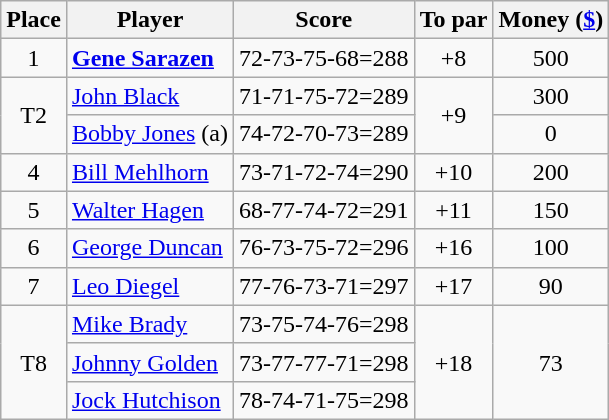<table class=wikitable>
<tr>
<th>Place</th>
<th>Player</th>
<th>Score</th>
<th>To par</th>
<th>Money (<a href='#'>$</a>)</th>
</tr>
<tr>
<td align=center>1</td>
<td> <strong><a href='#'>Gene Sarazen</a></strong></td>
<td>72-73-75-68=288</td>
<td align=center>+8</td>
<td align=center>500</td>
</tr>
<tr>
<td rowspan=2 align=center>T2</td>
<td> <a href='#'>John Black</a></td>
<td>71-71-75-72=289</td>
<td rowspan=2 align=center>+9</td>
<td align=center>300</td>
</tr>
<tr>
<td> <a href='#'>Bobby Jones</a> (a)</td>
<td>74-72-70-73=289</td>
<td align=center>0</td>
</tr>
<tr>
<td align=center>4</td>
<td> <a href='#'>Bill Mehlhorn</a></td>
<td>73-71-72-74=290</td>
<td align=center>+10</td>
<td align=center>200</td>
</tr>
<tr>
<td align=center>5</td>
<td> <a href='#'>Walter Hagen</a></td>
<td>68-77-74-72=291</td>
<td align=center>+11</td>
<td align=center>150</td>
</tr>
<tr>
<td align=center>6</td>
<td> <a href='#'>George Duncan</a></td>
<td>76-73-75-72=296</td>
<td align=center>+16</td>
<td align=center>100</td>
</tr>
<tr>
<td align=center>7</td>
<td> <a href='#'>Leo Diegel</a></td>
<td>77-76-73-71=297</td>
<td align=center>+17</td>
<td align=center>90</td>
</tr>
<tr>
<td rowspan=3 align=center>T8</td>
<td> <a href='#'>Mike Brady</a></td>
<td>73-75-74-76=298</td>
<td rowspan=3 align=center>+18</td>
<td rowspan=3 align=center>73</td>
</tr>
<tr>
<td> <a href='#'>Johnny Golden</a></td>
<td>73-77-77-71=298</td>
</tr>
<tr>
<td> <a href='#'>Jock Hutchison</a></td>
<td>78-74-71-75=298</td>
</tr>
</table>
